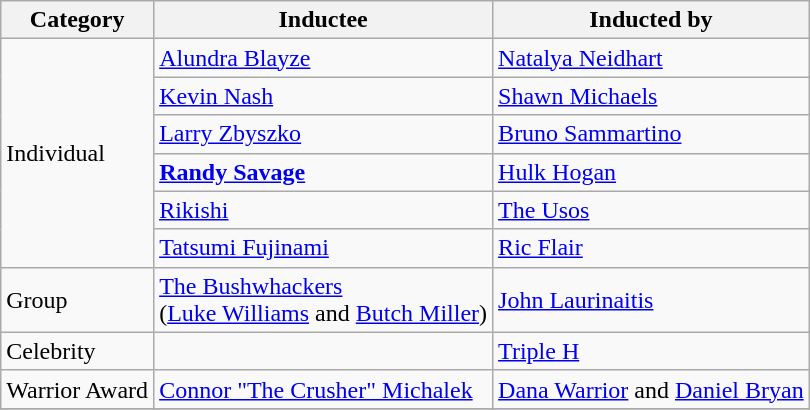<table class="wikitable">
<tr>
<th>Category</th>
<th>Inductee</th>
<th>Inducted by</th>
</tr>
<tr>
<td rowspan="6">Individual</td>
<td><a href='#'>Alundra Blayze</a></td>
<td><a href='#'>Natalya Neidhart</a></td>
</tr>
<tr>
<td><a href='#'>Kevin Nash</a></td>
<td><a href='#'>Shawn Michaels</a></td>
</tr>
<tr>
<td><a href='#'>Larry Zbyszko</a></td>
<td><a href='#'>Bruno Sammartino</a></td>
</tr>
<tr>
<td><strong><a href='#'>Randy Savage</a></strong></td>
<td><a href='#'>Hulk Hogan</a></td>
</tr>
<tr>
<td><a href='#'>Rikishi</a></td>
<td><a href='#'>The Usos</a></td>
</tr>
<tr>
<td><a href='#'>Tatsumi Fujinami</a></td>
<td><a href='#'>Ric Flair</a></td>
</tr>
<tr>
<td>Group</td>
<td><a href='#'>The Bushwhackers</a><br>(<a href='#'>Luke Williams</a> and <a href='#'>Butch Miller</a>)</td>
<td><a href='#'>John Laurinaitis</a></td>
</tr>
<tr>
<td>Celebrity</td>
<td></td>
<td><a href='#'>Triple H</a></td>
</tr>
<tr>
<td>Warrior Award</td>
<td><a href='#'>Connor "The Crusher" Michalek</a></td>
<td><a href='#'>Dana Warrior</a> and <a href='#'>Daniel Bryan</a></td>
</tr>
<tr>
</tr>
</table>
